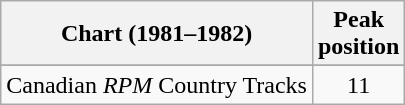<table class="wikitable sortable">
<tr>
<th align="left">Chart (1981–1982)</th>
<th align="center">Peak<br>position</th>
</tr>
<tr>
</tr>
<tr>
<td align="left">Canadian <em>RPM</em> Country Tracks</td>
<td align="center">11</td>
</tr>
</table>
